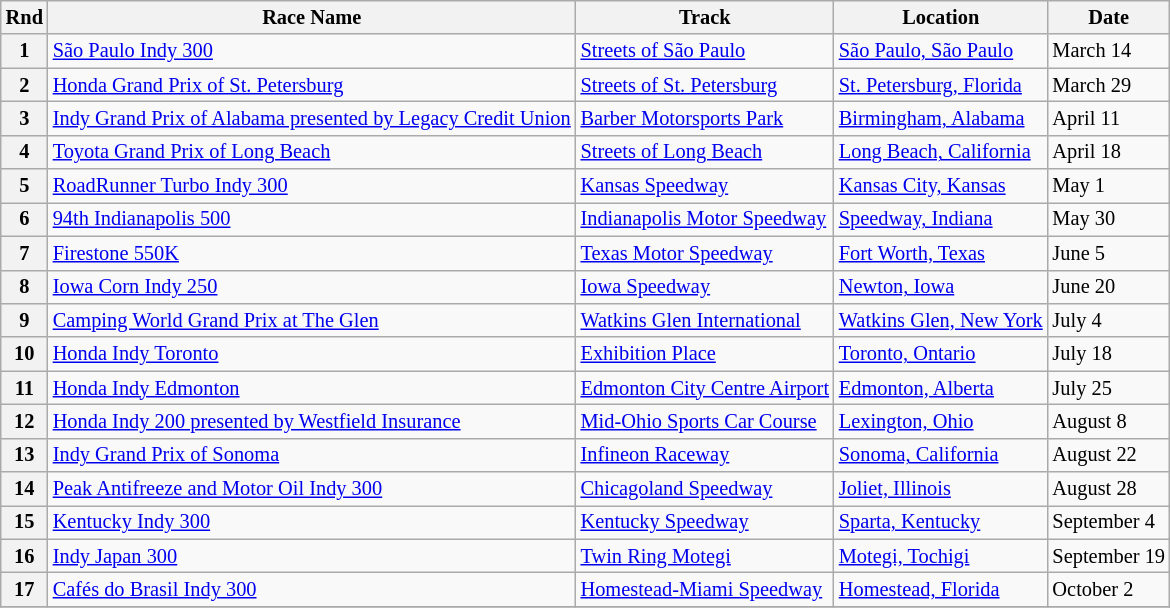<table class="wikitable" style="font-size: 85%">
<tr>
<th>Rnd</th>
<th>Race Name</th>
<th>Track</th>
<th>Location</th>
<th>Date</th>
</tr>
<tr>
<th>1</th>
<td><a href='#'>São Paulo Indy 300</a></td>
<td> <a href='#'>Streets of São Paulo</a></td>
<td> <a href='#'>São Paulo, São Paulo</a></td>
<td>March 14</td>
</tr>
<tr>
<th>2</th>
<td><a href='#'>Honda Grand Prix of St. Petersburg</a></td>
<td> <a href='#'>Streets of St. Petersburg</a></td>
<td> <a href='#'>St. Petersburg, Florida</a></td>
<td>March 29</td>
</tr>
<tr>
<th>3</th>
<td><a href='#'>Indy Grand Prix of Alabama presented by Legacy Credit Union</a></td>
<td> <a href='#'>Barber Motorsports Park</a></td>
<td> <a href='#'>Birmingham, Alabama</a></td>
<td>April 11</td>
</tr>
<tr>
<th>4</th>
<td><a href='#'>Toyota Grand Prix of Long Beach</a></td>
<td> <a href='#'>Streets of Long Beach</a></td>
<td> <a href='#'>Long Beach, California</a></td>
<td>April 18</td>
</tr>
<tr>
<th>5</th>
<td><a href='#'>RoadRunner Turbo Indy 300</a></td>
<td> <a href='#'>Kansas Speedway</a></td>
<td> <a href='#'>Kansas City, Kansas</a></td>
<td>May 1</td>
</tr>
<tr>
<th>6</th>
<td><a href='#'>94th Indianapolis 500</a></td>
<td> <a href='#'>Indianapolis Motor Speedway</a></td>
<td> <a href='#'>Speedway, Indiana</a></td>
<td>May 30</td>
</tr>
<tr>
<th>7</th>
<td><a href='#'>Firestone 550K</a></td>
<td> <a href='#'>Texas Motor Speedway</a></td>
<td> <a href='#'>Fort Worth, Texas</a></td>
<td>June 5</td>
</tr>
<tr>
<th>8</th>
<td><a href='#'>Iowa Corn Indy 250</a></td>
<td> <a href='#'>Iowa Speedway</a></td>
<td> <a href='#'>Newton, Iowa</a></td>
<td>June 20</td>
</tr>
<tr>
<th>9</th>
<td><a href='#'>Camping World Grand Prix at The Glen</a></td>
<td> <a href='#'>Watkins Glen International</a></td>
<td> <a href='#'>Watkins Glen, New York</a></td>
<td>July 4</td>
</tr>
<tr>
<th>10</th>
<td><a href='#'>Honda Indy Toronto</a></td>
<td> <a href='#'>Exhibition Place</a></td>
<td> <a href='#'>Toronto, Ontario</a></td>
<td>July 18</td>
</tr>
<tr>
<th>11</th>
<td><a href='#'>Honda Indy Edmonton</a></td>
<td> <a href='#'>Edmonton City Centre Airport</a></td>
<td> <a href='#'>Edmonton, Alberta</a></td>
<td>July 25</td>
</tr>
<tr>
<th>12</th>
<td><a href='#'>Honda Indy 200 presented by Westfield Insurance</a></td>
<td> <a href='#'>Mid-Ohio Sports Car Course</a></td>
<td> <a href='#'>Lexington, Ohio</a></td>
<td>August 8</td>
</tr>
<tr>
<th>13</th>
<td><a href='#'>Indy Grand Prix of Sonoma</a></td>
<td> <a href='#'>Infineon Raceway</a></td>
<td> <a href='#'>Sonoma, California</a></td>
<td>August 22</td>
</tr>
<tr>
<th>14</th>
<td><a href='#'>Peak Antifreeze and Motor Oil Indy 300</a></td>
<td> <a href='#'>Chicagoland Speedway</a></td>
<td> <a href='#'>Joliet, Illinois</a></td>
<td>August 28</td>
</tr>
<tr>
<th>15</th>
<td><a href='#'>Kentucky Indy 300</a></td>
<td> <a href='#'>Kentucky Speedway</a></td>
<td> <a href='#'>Sparta, Kentucky</a></td>
<td>September 4</td>
</tr>
<tr>
<th>16</th>
<td><a href='#'>Indy Japan 300</a></td>
<td> <a href='#'>Twin Ring Motegi</a></td>
<td> <a href='#'>Motegi, Tochigi</a></td>
<td>September 19</td>
</tr>
<tr>
<th>17</th>
<td><a href='#'>Cafés do Brasil Indy 300</a></td>
<td> <a href='#'>Homestead-Miami Speedway</a></td>
<td> <a href='#'>Homestead, Florida</a></td>
<td>October 2</td>
</tr>
<tr>
</tr>
</table>
